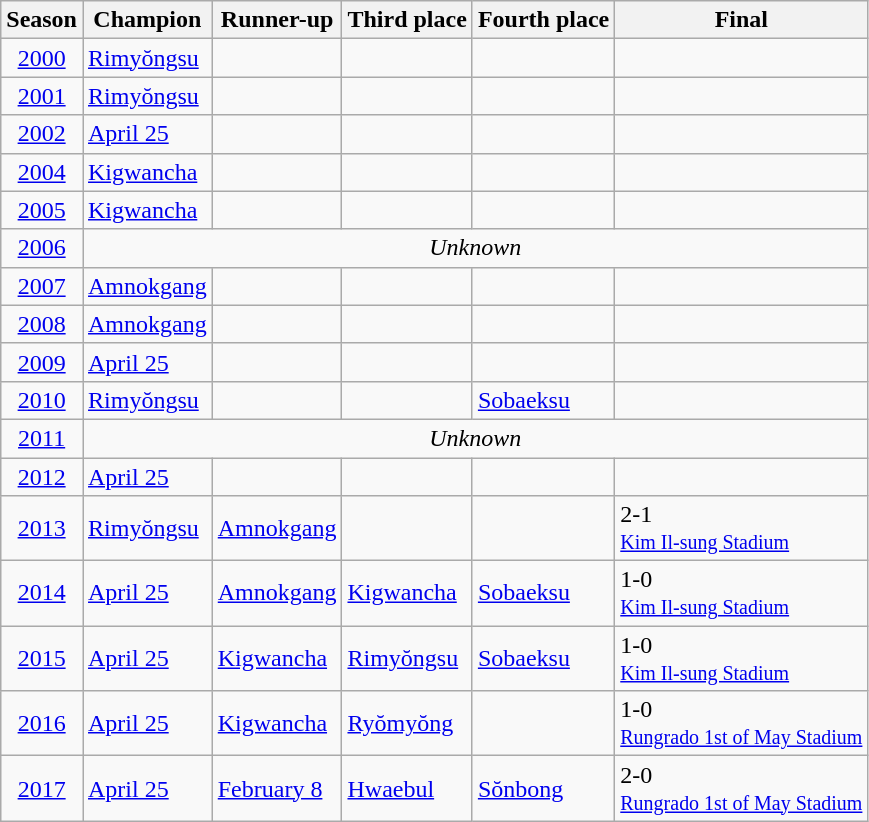<table class="wikitable" style="text-align:left">
<tr>
<th>Season</th>
<th>Champion</th>
<th>Runner-up</th>
<th>Third place</th>
<th>Fourth place</th>
<th>Final</th>
</tr>
<tr>
<td style="text-align:center;"><a href='#'>2000</a></td>
<td><a href='#'>Rimyŏngsu</a></td>
<td></td>
<td></td>
<td></td>
<td></td>
</tr>
<tr>
<td style="text-align:center;"><a href='#'>2001</a></td>
<td><a href='#'>Rimyŏngsu</a></td>
<td></td>
<td></td>
<td></td>
<td></td>
</tr>
<tr>
<td style="text-align:center;"><a href='#'>2002</a></td>
<td><a href='#'>April 25</a></td>
<td></td>
<td></td>
<td></td>
<td></td>
</tr>
<tr>
<td style="text-align:center"><a href='#'>2004</a></td>
<td><a href='#'>Kigwancha</a></td>
<td></td>
<td></td>
<td></td>
<td></td>
</tr>
<tr>
<td style="text-align:center"><a href='#'>2005</a></td>
<td><a href='#'>Kigwancha</a></td>
<td></td>
<td></td>
<td></td>
<td></td>
</tr>
<tr>
<td style="text-align:center"><a href='#'>2006</a></td>
<td colspan="5" align="center"><em>Unknown</em></td>
</tr>
<tr>
<td style="text-align:center"><a href='#'>2007</a></td>
<td><a href='#'>Amnokgang</a></td>
<td></td>
<td></td>
<td></td>
<td></td>
</tr>
<tr>
<td style="text-align:center"><a href='#'>2008</a></td>
<td><a href='#'>Amnokgang</a></td>
<td></td>
<td></td>
<td></td>
<td></td>
</tr>
<tr>
<td style="text-align:center"><a href='#'>2009</a></td>
<td><a href='#'>April 25</a></td>
<td></td>
<td></td>
<td></td>
<td></td>
</tr>
<tr>
<td style="text-align:center"><a href='#'>2010</a></td>
<td><a href='#'>Rimyŏngsu</a></td>
<td></td>
<td></td>
<td><a href='#'>Sobaeksu</a></td>
<td></td>
</tr>
<tr>
<td style="text-align:center"><a href='#'>2011</a></td>
<td colspan="5" align="center"><em>Unknown</em></td>
</tr>
<tr>
<td style="text-align:center"><a href='#'>2012</a></td>
<td><a href='#'>April 25</a></td>
<td></td>
<td></td>
<td></td>
<td></td>
</tr>
<tr>
<td style="text-align:center"><a href='#'>2013</a></td>
<td><a href='#'>Rimyŏngsu</a></td>
<td><a href='#'>Amnokgang</a></td>
<td></td>
<td></td>
<td>2-1<br><small><a href='#'>Kim Il-sung Stadium</a></small></td>
</tr>
<tr>
<td style="text-align:center"><a href='#'>2014</a></td>
<td><a href='#'>April 25</a></td>
<td><a href='#'>Amnokgang</a></td>
<td><a href='#'>Kigwancha</a></td>
<td><a href='#'>Sobaeksu</a></td>
<td>1-0<br><small><a href='#'>Kim Il-sung Stadium</a></small></td>
</tr>
<tr>
<td style="text-align:center"><a href='#'>2015</a></td>
<td><a href='#'>April 25</a></td>
<td><a href='#'>Kigwancha</a></td>
<td><a href='#'>Rimyŏngsu</a></td>
<td><a href='#'>Sobaeksu</a></td>
<td>1-0<br><small><a href='#'>Kim Il-sung Stadium</a></small></td>
</tr>
<tr>
<td style="text-align:center"><a href='#'>2016</a></td>
<td><a href='#'>April 25</a></td>
<td><a href='#'>Kigwancha</a></td>
<td><a href='#'>Ryŏmyŏng</a></td>
<td></td>
<td>1-0<br><small><a href='#'>Rungrado 1st of May Stadium</a></small></td>
</tr>
<tr>
<td style="text-align:center"><a href='#'>2017</a></td>
<td><a href='#'>April 25</a></td>
<td><a href='#'>February 8</a></td>
<td><a href='#'>Hwaebul</a></td>
<td><a href='#'>Sŏnbong</a></td>
<td>2-0<br><small><a href='#'>Rungrado 1st of May Stadium</a></small></td>
</tr>
</table>
